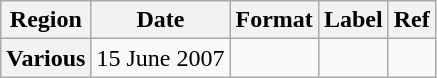<table class="wikitable plainrowheaders">
<tr>
<th scope="col">Region</th>
<th scope="col">Date</th>
<th scope="col">Format</th>
<th scope="col">Label</th>
<th scope="col">Ref</th>
</tr>
<tr>
<th scope="row">Various</th>
<td rowspan="1">15 June 2007</td>
<td rowspan="1"></td>
<td rowspan="1"></td>
<td rowspan="1"></td>
</tr>
</table>
